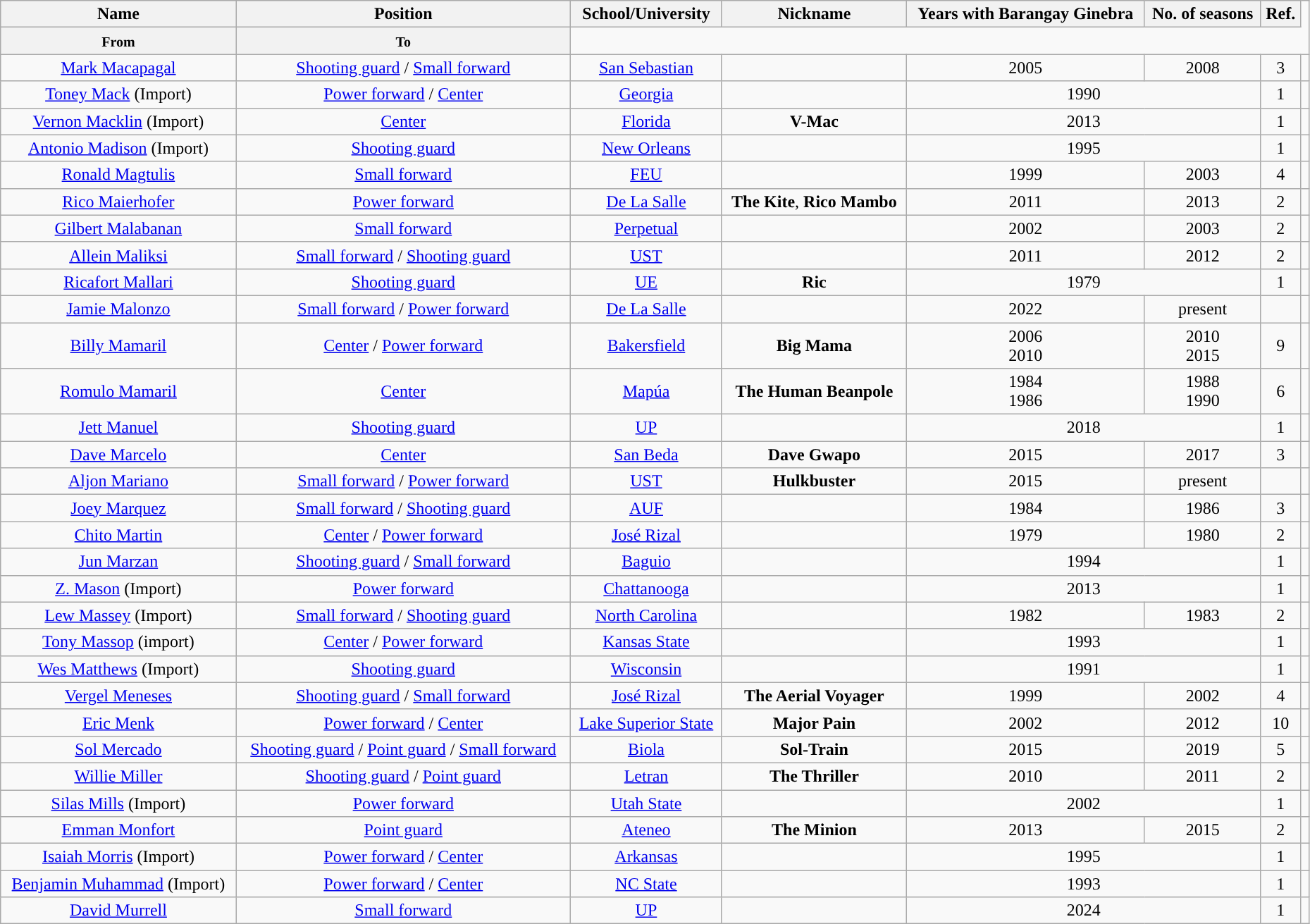<table class="wikitable sortable" style="text-align:center" width="98%">
<tr>
<th>Name</th>
<th>Position</th>
<th>School/University</th>
<th>Nickname</th>
<th>Years with Barangay Ginebra</th>
<th>No. of seasons</th>
<th>Ref.</th>
</tr>
<tr>
<th><small>From</small></th>
<th><small>To</small></th>
</tr>
<tr>
<td><a href='#'>Mark Macapagal</a></td>
<td><a href='#'>Shooting guard</a> / <a href='#'>Small forward</a></td>
<td><a href='#'>San Sebastian</a></td>
<td></td>
<td>2005</td>
<td>2008</td>
<td>3</td>
<td></td>
</tr>
<tr>
<td><a href='#'>Toney Mack</a> (Import)</td>
<td><a href='#'>Power forward</a> / <a href='#'>Center</a></td>
<td><a href='#'>Georgia</a></td>
<td></td>
<td colspan="2">1990</td>
<td>1</td>
<td></td>
</tr>
<tr>
<td><a href='#'>Vernon Macklin</a> (Import)</td>
<td><a href='#'>Center</a></td>
<td><a href='#'>Florida</a></td>
<td><strong>V-Mac</strong></td>
<td colspan="2">2013</td>
<td>1</td>
<td></td>
</tr>
<tr>
<td><a href='#'>Antonio Madison</a> (Import)</td>
<td><a href='#'>Shooting guard</a></td>
<td><a href='#'>New Orleans</a></td>
<td></td>
<td colspan="2">1995</td>
<td>1</td>
<td></td>
</tr>
<tr>
<td><a href='#'>Ronald Magtulis</a></td>
<td><a href='#'>Small forward</a></td>
<td><a href='#'>FEU</a></td>
<td></td>
<td>1999</td>
<td>2003</td>
<td>4</td>
<td></td>
</tr>
<tr>
<td><a href='#'>Rico Maierhofer</a></td>
<td><a href='#'>Power forward</a></td>
<td><a href='#'>De La Salle</a></td>
<td><strong>The Kite</strong>, <strong>Rico Mambo</strong></td>
<td>2011</td>
<td>2013</td>
<td>2</td>
<td></td>
</tr>
<tr>
<td><a href='#'>Gilbert Malabanan</a></td>
<td><a href='#'>Small forward</a></td>
<td><a href='#'>Perpetual</a></td>
<td></td>
<td>2002</td>
<td>2003</td>
<td>2</td>
<td></td>
</tr>
<tr>
<td><a href='#'>Allein Maliksi</a></td>
<td><a href='#'>Small forward</a> / <a href='#'>Shooting guard</a></td>
<td><a href='#'>UST</a></td>
<td></td>
<td>2011</td>
<td>2012</td>
<td>2</td>
<td></td>
</tr>
<tr>
<td><a href='#'>Ricafort Mallari</a></td>
<td><a href='#'>Shooting guard</a></td>
<td><a href='#'>UE</a></td>
<td><strong>Ric</strong></td>
<td colspan="2">1979</td>
<td>1</td>
<td></td>
</tr>
<tr>
<td><a href='#'>Jamie Malonzo</a></td>
<td><a href='#'>Small forward</a> / <a href='#'>Power forward</a></td>
<td><a href='#'>De La Salle</a></td>
<td></td>
<td>2022</td>
<td>present</td>
<td></td>
<td></td>
</tr>
<tr>
<td><a href='#'>Billy Mamaril</a></td>
<td><a href='#'>Center</a> / <a href='#'>Power forward</a></td>
<td><a href='#'>Bakersfield</a></td>
<td><strong>Big Mama</strong></td>
<td>2006<br>2010</td>
<td>2010<br>2015</td>
<td>9</td>
<td></td>
</tr>
<tr>
<td><a href='#'>Romulo Mamaril</a></td>
<td><a href='#'>Center</a></td>
<td><a href='#'>Mapúa</a></td>
<td><strong>The Human Beanpole</strong></td>
<td>1984 <br> 1986</td>
<td>1988 <br> 1990</td>
<td>6</td>
<td></td>
</tr>
<tr>
<td><a href='#'>Jett Manuel</a></td>
<td><a href='#'>Shooting guard</a></td>
<td><a href='#'>UP</a></td>
<td></td>
<td colspan="2">2018</td>
<td>1</td>
<td></td>
</tr>
<tr>
<td><a href='#'>Dave Marcelo</a></td>
<td><a href='#'>Center</a></td>
<td><a href='#'>San Beda</a></td>
<td><strong>Dave Gwapo</strong></td>
<td>2015</td>
<td>2017</td>
<td>3</td>
<td></td>
</tr>
<tr>
<td><a href='#'>Aljon Mariano</a></td>
<td><a href='#'>Small forward</a> / <a href='#'>Power forward</a></td>
<td><a href='#'>UST</a></td>
<td><strong>Hulkbuster</strong></td>
<td>2015</td>
<td>present</td>
<td></td>
<td></td>
</tr>
<tr>
<td><a href='#'>Joey Marquez</a></td>
<td><a href='#'>Small forward</a> / <a href='#'>Shooting guard</a></td>
<td><a href='#'>AUF</a></td>
<td></td>
<td>1984</td>
<td>1986</td>
<td>3</td>
<td></td>
</tr>
<tr>
<td><a href='#'>Chito Martin</a></td>
<td><a href='#'>Center</a> / <a href='#'>Power forward</a></td>
<td><a href='#'>José Rizal</a></td>
<td></td>
<td>1979</td>
<td>1980</td>
<td>2</td>
<td></td>
</tr>
<tr>
<td><a href='#'>Jun Marzan</a></td>
<td><a href='#'>Shooting guard</a> / <a href='#'>Small forward</a></td>
<td><a href='#'>Baguio</a></td>
<td></td>
<td colspan="2">1994</td>
<td>1</td>
<td></td>
</tr>
<tr>
<td><a href='#'>Z. Mason</a> (Import)</td>
<td><a href='#'>Power forward</a></td>
<td><a href='#'>Chattanooga</a></td>
<td></td>
<td colspan="2">2013</td>
<td>1</td>
<td></td>
</tr>
<tr>
<td><a href='#'>Lew Massey</a> (Import)</td>
<td><a href='#'>Small forward</a> / <a href='#'>Shooting guard</a></td>
<td><a href='#'>North Carolina</a></td>
<td></td>
<td>1982</td>
<td>1983</td>
<td>2</td>
<td></td>
</tr>
<tr>
<td><a href='#'>Tony Massop</a> (import)</td>
<td><a href='#'>Center</a> / <a href='#'>Power forward</a></td>
<td><a href='#'>Kansas State</a></td>
<td></td>
<td colspan="2">1993</td>
<td>1</td>
<td></td>
</tr>
<tr>
<td><a href='#'>Wes Matthews</a> (Import)</td>
<td><a href='#'>Shooting guard</a></td>
<td><a href='#'>Wisconsin</a></td>
<td></td>
<td colspan="2">1991</td>
<td>1</td>
<td></td>
</tr>
<tr>
<td><a href='#'>Vergel Meneses</a></td>
<td><a href='#'>Shooting guard</a> / <a href='#'>Small forward</a></td>
<td><a href='#'>José Rizal</a></td>
<td><strong>The Aerial Voyager</strong></td>
<td>1999</td>
<td>2002</td>
<td>4</td>
<td></td>
</tr>
<tr>
<td><a href='#'>Eric Menk</a></td>
<td><a href='#'>Power forward</a> / <a href='#'>Center</a></td>
<td><a href='#'>Lake Superior State</a></td>
<td><strong>Major Pain</strong></td>
<td>2002</td>
<td>2012</td>
<td>10</td>
<td></td>
</tr>
<tr>
<td><a href='#'>Sol Mercado</a></td>
<td><a href='#'>Shooting guard</a> / <a href='#'>Point guard</a> / <a href='#'>Small forward</a></td>
<td><a href='#'>Biola</a></td>
<td><strong>Sol-Train</strong></td>
<td>2015</td>
<td>2019</td>
<td>5</td>
<td></td>
</tr>
<tr>
<td><a href='#'>Willie Miller</a></td>
<td><a href='#'>Shooting guard</a> / <a href='#'>Point guard</a></td>
<td><a href='#'>Letran</a></td>
<td><strong>The Thriller</strong></td>
<td>2010</td>
<td>2011</td>
<td>2</td>
<td></td>
</tr>
<tr>
<td><a href='#'>Silas Mills</a> (Import)</td>
<td><a href='#'>Power forward</a></td>
<td><a href='#'>Utah State</a></td>
<td></td>
<td colspan="2">2002</td>
<td>1</td>
<td></td>
</tr>
<tr>
<td><a href='#'>Emman Monfort</a></td>
<td><a href='#'>Point guard</a></td>
<td><a href='#'>Ateneo</a></td>
<td><strong>The Minion</strong></td>
<td>2013</td>
<td>2015</td>
<td>2</td>
<td></td>
</tr>
<tr>
<td><a href='#'>Isaiah Morris</a> (Import)</td>
<td><a href='#'>Power forward</a> / <a href='#'>Center</a></td>
<td><a href='#'>Arkansas</a></td>
<td></td>
<td colspan="2">1995</td>
<td>1</td>
<td></td>
</tr>
<tr>
<td><a href='#'>Benjamin Muhammad</a> (Import)</td>
<td><a href='#'>Power forward</a> / <a href='#'>Center</a></td>
<td><a href='#'>NC State</a></td>
<td></td>
<td colspan="2">1993</td>
<td>1</td>
<td></td>
</tr>
<tr>
<td><a href='#'>David Murrell</a></td>
<td><a href='#'>Small forward</a></td>
<td><a href='#'>UP</a></td>
<td></td>
<td colspan="2">2024</td>
<td>1</td>
<td></td>
</tr>
</table>
